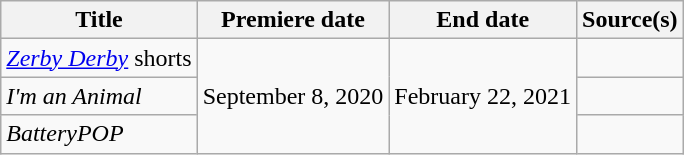<table class="wikitable sortable">
<tr>
<th>Title</th>
<th>Premiere date</th>
<th>End date</th>
<th>Source(s)</th>
</tr>
<tr>
<td><em><a href='#'>Zerby Derby</a></em> shorts</td>
<td rowspan=3>September 8, 2020</td>
<td rowspan=3>February 22, 2021</td>
<td></td>
</tr>
<tr>
<td><em>I'm an Animal</em></td>
<td></td>
</tr>
<tr>
<td><em>BatteryPOP</em></td>
<td></td>
</tr>
</table>
